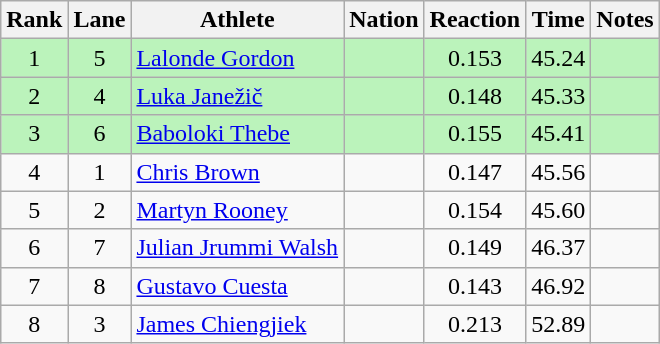<table class="wikitable sortable" style="text-align:center">
<tr>
<th>Rank</th>
<th>Lane</th>
<th>Athlete</th>
<th>Nation</th>
<th>Reaction</th>
<th>Time</th>
<th>Notes</th>
</tr>
<tr bgcolor=bbf3bb>
<td>1</td>
<td>5</td>
<td align=left><a href='#'>Lalonde Gordon</a></td>
<td align=left></td>
<td>0.153</td>
<td>45.24</td>
<td></td>
</tr>
<tr bgcolor=bbf3bb>
<td>2</td>
<td>4</td>
<td align=left><a href='#'>Luka Janežič</a></td>
<td align=left></td>
<td>0.148</td>
<td>45.33</td>
<td></td>
</tr>
<tr bgcolor=bbf3bb>
<td>3</td>
<td>6</td>
<td align=left><a href='#'>Baboloki Thebe</a></td>
<td align=left></td>
<td>0.155</td>
<td>45.41</td>
<td></td>
</tr>
<tr>
<td>4</td>
<td>1</td>
<td align=left><a href='#'>Chris Brown</a></td>
<td align=left></td>
<td>0.147</td>
<td>45.56</td>
<td></td>
</tr>
<tr>
<td>5</td>
<td>2</td>
<td align=left><a href='#'>Martyn Rooney</a></td>
<td align=left></td>
<td>0.154</td>
<td>45.60</td>
<td></td>
</tr>
<tr>
<td>6</td>
<td>7</td>
<td align=left><a href='#'>Julian Jrummi Walsh</a></td>
<td align=left></td>
<td>0.149</td>
<td>46.37</td>
<td></td>
</tr>
<tr>
<td>7</td>
<td>8</td>
<td align=left><a href='#'>Gustavo Cuesta</a></td>
<td align=left></td>
<td>0.143</td>
<td>46.92</td>
<td></td>
</tr>
<tr>
<td>8</td>
<td>3</td>
<td align=left><a href='#'>James Chiengjiek</a></td>
<td align=left></td>
<td>0.213</td>
<td>52.89</td>
<td></td>
</tr>
</table>
